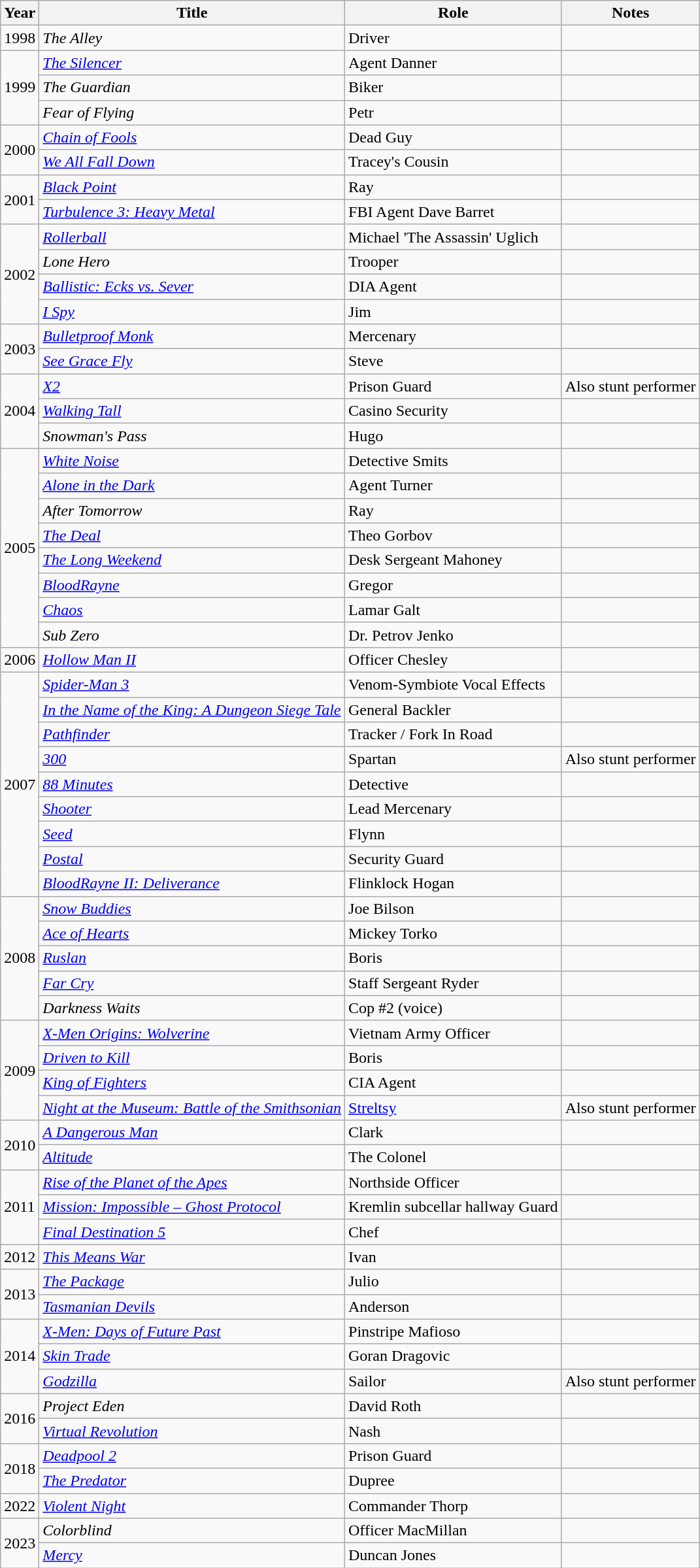<table class="wikitable sortable">
<tr>
<th>Year</th>
<th>Title</th>
<th>Role</th>
<th>Notes</th>
</tr>
<tr>
<td>1998</td>
<td data-sort-value="Alley, The"><em>The Alley</em></td>
<td>Driver</td>
<td></td>
</tr>
<tr>
<td rowspan=3>1999</td>
<td data-sort-value="Silencer, The"><em><a href='#'>The Silencer</a></em></td>
<td>Agent Danner</td>
<td></td>
</tr>
<tr>
<td data-sort-value="Guardian, The"><em>The Guardian</em></td>
<td>Biker</td>
<td></td>
</tr>
<tr>
<td><em>Fear of Flying</em></td>
<td>Petr</td>
<td></td>
</tr>
<tr>
<td rowspan=2>2000</td>
<td><em><a href='#'>Chain of Fools</a></em></td>
<td>Dead Guy</td>
<td></td>
</tr>
<tr>
<td><em><a href='#'>We All Fall Down</a></em></td>
<td>Tracey's Cousin</td>
<td></td>
</tr>
<tr>
<td rowspan=2>2001</td>
<td><em><a href='#'>Black Point</a></em></td>
<td>Ray</td>
<td></td>
</tr>
<tr>
<td><em><a href='#'>Turbulence 3: Heavy Metal</a></em></td>
<td>FBI Agent Dave Barret</td>
<td></td>
</tr>
<tr>
<td rowspan=4>2002</td>
<td><em><a href='#'>Rollerball</a></em></td>
<td>Michael 'The Assassin' Uglich</td>
<td></td>
</tr>
<tr>
<td><em>Lone Hero</em></td>
<td>Trooper</td>
<td></td>
</tr>
<tr>
<td><em><a href='#'>Ballistic: Ecks vs. Sever</a></em></td>
<td>DIA Agent</td>
<td></td>
</tr>
<tr>
<td><em><a href='#'>I Spy</a></em></td>
<td>Jim</td>
<td></td>
</tr>
<tr>
<td rowspan=2>2003</td>
<td><em><a href='#'>Bulletproof Monk</a></em></td>
<td>Mercenary</td>
<td></td>
</tr>
<tr>
<td><em><a href='#'>See Grace Fly</a></em></td>
<td>Steve</td>
<td></td>
</tr>
<tr>
<td rowspan=3>2004</td>
<td><em><a href='#'>X2</a></em></td>
<td>Prison Guard</td>
<td>Also stunt performer</td>
</tr>
<tr>
<td><em><a href='#'>Walking Tall</a></em></td>
<td>Casino Security</td>
<td></td>
</tr>
<tr>
<td><em>Snowman's Pass</em></td>
<td>Hugo</td>
<td></td>
</tr>
<tr>
<td rowspan=8>2005</td>
<td><em><a href='#'>White Noise</a></em></td>
<td>Detective Smits</td>
<td></td>
</tr>
<tr>
<td><em><a href='#'>Alone in the Dark</a></em></td>
<td>Agent Turner</td>
<td></td>
</tr>
<tr>
<td><em>After Tomorrow</em></td>
<td>Ray</td>
<td></td>
</tr>
<tr>
<td data-sort-value="Deal, The"><em><a href='#'>The Deal</a></em></td>
<td>Theo Gorbov</td>
<td></td>
</tr>
<tr>
<td data-sort-value="Long Weekend, The"><em><a href='#'>The Long Weekend</a></em></td>
<td>Desk Sergeant Mahoney</td>
<td></td>
</tr>
<tr>
<td><em><a href='#'>BloodRayne</a></em></td>
<td>Gregor</td>
<td></td>
</tr>
<tr>
<td><em><a href='#'>Chaos</a></em></td>
<td>Lamar Galt</td>
<td></td>
</tr>
<tr>
<td><em>Sub Zero</em></td>
<td>Dr. Petrov Jenko</td>
<td></td>
</tr>
<tr>
<td>2006</td>
<td><em><a href='#'>Hollow Man II</a></em></td>
<td>Officer Chesley</td>
<td></td>
</tr>
<tr>
<td rowspan="9">2007</td>
<td><em><a href='#'>Spider-Man 3</a></em></td>
<td>Venom-Symbiote Vocal Effects</td>
<td></td>
</tr>
<tr>
<td><em><a href='#'>In the Name of the King: A Dungeon Siege Tale</a></em></td>
<td>General Backler</td>
<td></td>
</tr>
<tr>
<td><em><a href='#'>Pathfinder</a></em></td>
<td>Tracker / Fork In Road</td>
<td></td>
</tr>
<tr>
<td><a href='#'><em>300</em></a></td>
<td>Spartan</td>
<td>Also stunt performer</td>
</tr>
<tr>
<td><em><a href='#'>88 Minutes</a></em></td>
<td>Detective</td>
<td></td>
</tr>
<tr>
<td><em><a href='#'>Shooter</a></em></td>
<td>Lead Mercenary</td>
<td></td>
</tr>
<tr>
<td><em><a href='#'>Seed</a></em></td>
<td>Flynn</td>
<td></td>
</tr>
<tr>
<td><em><a href='#'>Postal</a></em></td>
<td>Security Guard</td>
<td></td>
</tr>
<tr>
<td><em><a href='#'>BloodRayne II: Deliverance</a></em></td>
<td>Flinklock Hogan</td>
<td></td>
</tr>
<tr>
<td rowspan=5>2008</td>
<td><em><a href='#'>Snow Buddies</a></em></td>
<td>Joe Bilson</td>
<td></td>
</tr>
<tr>
<td><em><a href='#'>Ace of Hearts</a></em></td>
<td>Mickey Torko</td>
<td></td>
</tr>
<tr>
<td><em><a href='#'>Ruslan</a></em></td>
<td>Boris</td>
<td></td>
</tr>
<tr>
<td><em><a href='#'>Far Cry</a></em></td>
<td>Staff Sergeant Ryder</td>
<td></td>
</tr>
<tr>
<td><em>Darkness Waits</em></td>
<td>Cop #2 (voice)</td>
<td></td>
</tr>
<tr>
<td rowspan="4">2009</td>
<td><em><a href='#'>X-Men Origins: Wolverine</a></em></td>
<td>Vietnam Army Officer</td>
<td></td>
</tr>
<tr>
<td><em><a href='#'>Driven to Kill</a></em></td>
<td>Boris</td>
<td></td>
</tr>
<tr>
<td><em><a href='#'>King of Fighters</a></em></td>
<td>CIA Agent</td>
<td></td>
</tr>
<tr>
<td><em><a href='#'>Night at the Museum: Battle of the Smithsonian</a></em></td>
<td><a href='#'>Streltsy</a></td>
<td>Also stunt performer</td>
</tr>
<tr>
<td rowspan=2>2010</td>
<td data-sort-value="Dangerous Man, A"><em><a href='#'>A Dangerous Man</a></em></td>
<td>Clark</td>
<td></td>
</tr>
<tr>
<td><em><a href='#'>Altitude</a></em></td>
<td>The Colonel</td>
<td></td>
</tr>
<tr>
<td rowspan=3>2011</td>
<td><em><a href='#'>Rise of the Planet of the Apes</a></em></td>
<td>Northside Officer</td>
<td></td>
</tr>
<tr>
<td><em><a href='#'>Mission: Impossible – Ghost Protocol</a></em></td>
<td>Kremlin subcellar hallway Guard</td>
<td></td>
</tr>
<tr>
<td><em><a href='#'>Final Destination 5</a></em></td>
<td>Chef</td>
<td></td>
</tr>
<tr>
<td>2012</td>
<td><em><a href='#'>This Means War</a></em></td>
<td>Ivan</td>
<td></td>
</tr>
<tr>
<td rowspan=2>2013</td>
<td data-sort-value="Package, The"><em><a href='#'>The Package</a></em></td>
<td>Julio</td>
<td></td>
</tr>
<tr>
<td><em><a href='#'>Tasmanian Devils</a></em></td>
<td>Anderson</td>
<td></td>
</tr>
<tr>
<td rowspan=3>2014</td>
<td><em><a href='#'>X-Men: Days of Future Past</a></em></td>
<td>Pinstripe Mafioso</td>
<td></td>
</tr>
<tr>
<td><em><a href='#'>Skin Trade</a></em></td>
<td>Goran Dragovic</td>
<td></td>
</tr>
<tr>
<td><em><a href='#'>Godzilla</a></em></td>
<td>Sailor</td>
<td>Also stunt performer</td>
</tr>
<tr>
<td rowspan=2>2016</td>
<td><em>Project Eden</em></td>
<td>David Roth</td>
<td></td>
</tr>
<tr>
<td><em><a href='#'>Virtual Revolution</a></em></td>
<td>Nash</td>
<td></td>
</tr>
<tr>
<td rowspan=2>2018</td>
<td><em><a href='#'>Deadpool 2</a></em></td>
<td>Prison Guard</td>
<td></td>
</tr>
<tr>
<td data-sort-value="Predator, The"><em><a href='#'>The Predator</a></em></td>
<td>Dupree</td>
<td></td>
</tr>
<tr>
<td>2022</td>
<td><em><a href='#'>Violent Night</a></em></td>
<td>Commander Thorp</td>
<td></td>
</tr>
<tr>
<td rowspan="2">2023</td>
<td><em>Colorblind</em></td>
<td>Officer MacMillan</td>
<td></td>
</tr>
<tr>
<td><a href='#'><em>Mercy</em></a></td>
<td>Duncan Jones</td>
<td></td>
</tr>
</table>
